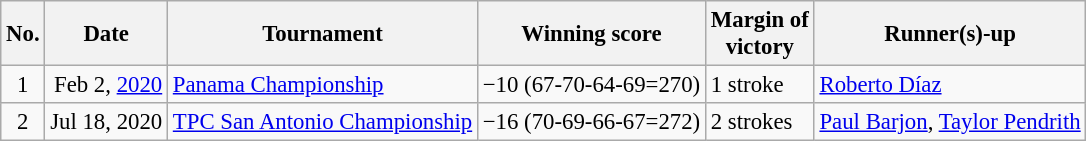<table class="wikitable" style="font-size:95%;">
<tr>
<th>No.</th>
<th>Date</th>
<th>Tournament</th>
<th>Winning score</th>
<th>Margin of<br>victory</th>
<th>Runner(s)-up</th>
</tr>
<tr>
<td align=center>1</td>
<td align=right>Feb 2, <a href='#'>2020</a></td>
<td><a href='#'>Panama Championship</a></td>
<td>−10 (67-70-64-69=270)</td>
<td>1 stroke</td>
<td> <a href='#'>Roberto Díaz</a></td>
</tr>
<tr>
<td align=center>2</td>
<td align=right>Jul 18, 2020</td>
<td><a href='#'>TPC San Antonio Championship</a></td>
<td>−16 (70-69-66-67=272)</td>
<td>2 strokes</td>
<td> <a href='#'>Paul Barjon</a>,  <a href='#'>Taylor Pendrith</a></td>
</tr>
</table>
